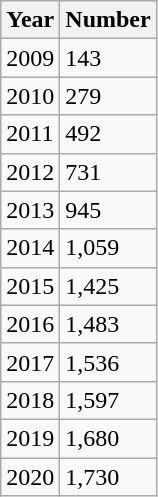<table class="wikitable sortable">
<tr>
<th>Year</th>
<th>Number</th>
</tr>
<tr>
<td>2009</td>
<td>143</td>
</tr>
<tr>
<td>2010</td>
<td>279</td>
</tr>
<tr>
<td>2011</td>
<td>492</td>
</tr>
<tr>
<td>2012</td>
<td>731</td>
</tr>
<tr>
<td>2013</td>
<td>945</td>
</tr>
<tr>
<td>2014</td>
<td>1,059</td>
</tr>
<tr>
<td>2015</td>
<td>1,425</td>
</tr>
<tr>
<td>2016</td>
<td>1,483</td>
</tr>
<tr>
<td>2017</td>
<td>1,536</td>
</tr>
<tr>
<td>2018</td>
<td>1,597</td>
</tr>
<tr>
<td>2019</td>
<td>1,680</td>
</tr>
<tr>
<td>2020</td>
<td>1,730</td>
</tr>
</table>
